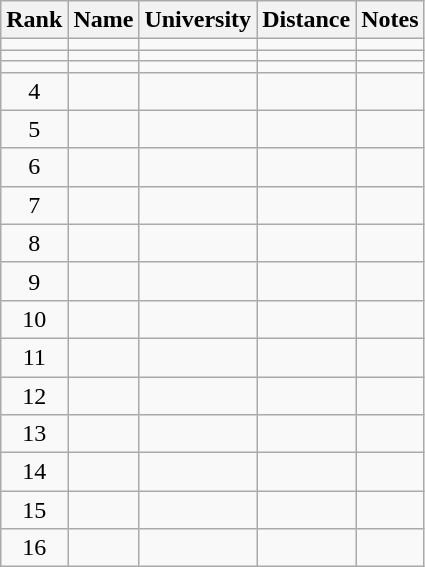<table class="wikitable sortable" style="text-align:center">
<tr>
<th>Rank</th>
<th>Name</th>
<th>University</th>
<th>Distance</th>
<th>Notes</th>
</tr>
<tr>
<td></td>
<td align=left></td>
<td align=left></td>
<td></td>
<td></td>
</tr>
<tr>
<td></td>
<td align=left></td>
<td align=left></td>
<td></td>
<td></td>
</tr>
<tr>
<td></td>
<td align=left></td>
<td align=left></td>
<td></td>
<td></td>
</tr>
<tr>
<td>4</td>
<td align=left></td>
<td align=left></td>
<td></td>
<td></td>
</tr>
<tr>
<td>5</td>
<td align=left></td>
<td align=left></td>
<td></td>
<td></td>
</tr>
<tr>
<td>6</td>
<td align=left></td>
<td align=left></td>
<td></td>
<td></td>
</tr>
<tr>
<td>7</td>
<td align=left></td>
<td align=left></td>
<td></td>
<td></td>
</tr>
<tr>
<td>8</td>
<td align=left></td>
<td align=left></td>
<td></td>
<td></td>
</tr>
<tr>
<td>9</td>
<td align=left></td>
<td align=left></td>
<td></td>
<td></td>
</tr>
<tr>
<td>10</td>
<td align=left></td>
<td align=left></td>
<td></td>
<td></td>
</tr>
<tr>
<td>11</td>
<td align=left></td>
<td align=left></td>
<td></td>
<td></td>
</tr>
<tr>
<td>12</td>
<td align=left></td>
<td align=left></td>
<td></td>
<td></td>
</tr>
<tr>
<td>13</td>
<td align=left></td>
<td align=left></td>
<td></td>
<td></td>
</tr>
<tr>
<td>14</td>
<td align=left></td>
<td align=left></td>
<td></td>
<td></td>
</tr>
<tr>
<td>15</td>
<td align=left></td>
<td align=left></td>
<td></td>
<td></td>
</tr>
<tr>
<td>16</td>
<td align=left></td>
<td align=left></td>
<td></td>
<td></td>
</tr>
</table>
